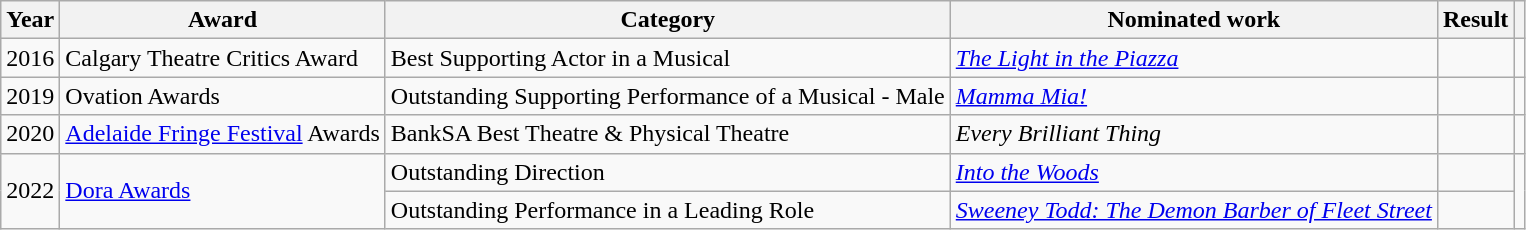<table class="wikitable">
<tr>
<th>Year</th>
<th>Award</th>
<th>Category</th>
<th>Nominated work</th>
<th>Result</th>
<th></th>
</tr>
<tr>
<td>2016</td>
<td>Calgary Theatre Critics Award</td>
<td>Best Supporting Actor in a Musical</td>
<td><em><a href='#'>The Light in the Piazza</a></em></td>
<td></td>
<td></td>
</tr>
<tr>
<td>2019</td>
<td>Ovation Awards</td>
<td>Outstanding Supporting Performance of a Musical - Male</td>
<td><em><a href='#'>Mamma Mia!</a></em></td>
<td></td>
<td></td>
</tr>
<tr>
<td>2020</td>
<td><a href='#'>Adelaide Fringe Festival</a> Awards</td>
<td>BankSA Best Theatre & Physical Theatre</td>
<td><em>Every Brilliant Thing</em></td>
<td></td>
<td></td>
</tr>
<tr>
<td rowspan=2>2022</td>
<td rowspan=2><a href='#'>Dora Awards</a></td>
<td>Outstanding Direction</td>
<td><em><a href='#'>Into the Woods</a></em></td>
<td></td>
<td rowspan=2></td>
</tr>
<tr>
<td>Outstanding Performance in a Leading Role</td>
<td><em><a href='#'>Sweeney Todd: The Demon Barber of Fleet Street</a></em></td>
<td></td>
</tr>
</table>
